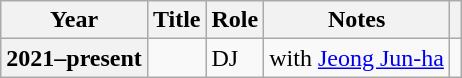<table class="wikitable plainrowheaders">
<tr>
<th scope="col">Year</th>
<th scope="col">Title</th>
<th scope="col">Role</th>
<th scope="col">Notes</th>
<th scope="col" class="unsortable"></th>
</tr>
<tr>
<th scope="row">2021–present</th>
<td><em></em></td>
<td>DJ</td>
<td>with <a href='#'>Jeong Jun-ha</a></td>
<td></td>
</tr>
</table>
